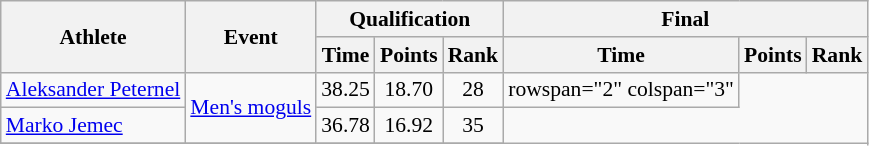<table class="wikitable" style="font-size:90%">
<tr>
<th rowspan="2">Athlete</th>
<th rowspan="2">Event</th>
<th colspan="3">Qualification</th>
<th colspan="3">Final</th>
</tr>
<tr>
<th>Time</th>
<th>Points</th>
<th>Rank</th>
<th>Time</th>
<th>Points</th>
<th>Rank</th>
</tr>
<tr>
<td><a href='#'>Aleksander Peternel</a></td>
<td rowspan="2"><a href='#'>Men's moguls</a></td>
<td align="center">38.25</td>
<td align="center">18.70</td>
<td align="center">28</td>
<td>rowspan="2" colspan="3" </td>
</tr>
<tr>
<td><a href='#'>Marko Jemec</a></td>
<td align="center">36.78</td>
<td align="center">16.92</td>
<td align="center">35</td>
</tr>
<tr>
</tr>
</table>
